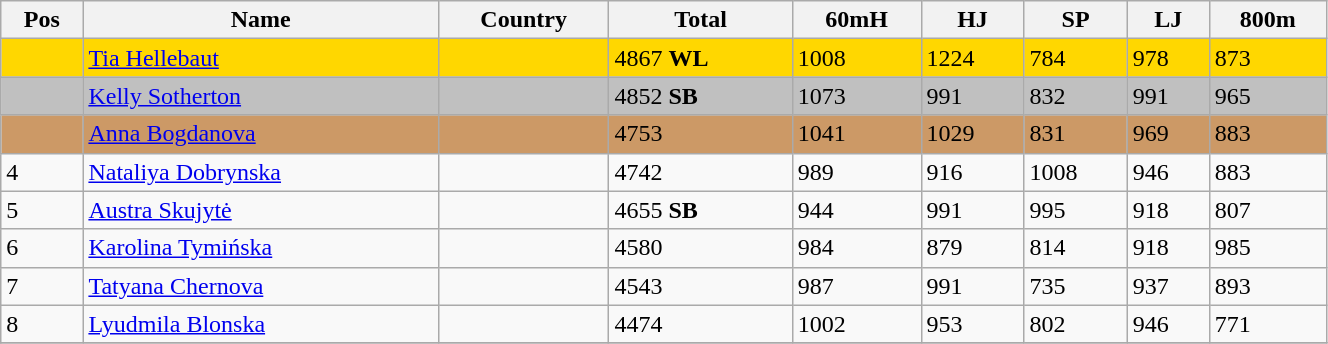<table class="wikitable" width=70%>
<tr>
<th>Pos</th>
<th>Name</th>
<th>Country</th>
<th>Total</th>
<th>60mH</th>
<th>HJ</th>
<th>SP</th>
<th>LJ</th>
<th>800m</th>
</tr>
<tr bgcolor=gold>
<td></td>
<td><a href='#'>Tia Hellebaut</a></td>
<td></td>
<td>4867 <strong>WL</strong></td>
<td>1008</td>
<td>1224</td>
<td>784</td>
<td>978</td>
<td>873</td>
</tr>
<tr bgcolor=silver>
<td></td>
<td><a href='#'>Kelly Sotherton</a></td>
<td></td>
<td>4852 <strong>SB</strong></td>
<td>1073</td>
<td>991</td>
<td>832</td>
<td>991</td>
<td>965</td>
</tr>
<tr bgcolor=cc9966>
<td></td>
<td><a href='#'>Anna Bogdanova</a></td>
<td></td>
<td>4753</td>
<td>1041</td>
<td>1029</td>
<td>831</td>
<td>969</td>
<td>883</td>
</tr>
<tr>
<td>4</td>
<td><a href='#'>Nataliya Dobrynska</a></td>
<td></td>
<td>4742</td>
<td>989</td>
<td>916</td>
<td>1008</td>
<td>946</td>
<td>883</td>
</tr>
<tr>
<td>5</td>
<td><a href='#'>Austra Skujytė</a></td>
<td></td>
<td>4655 <strong>SB</strong></td>
<td>944</td>
<td>991</td>
<td>995</td>
<td>918</td>
<td>807</td>
</tr>
<tr>
<td>6</td>
<td><a href='#'>Karolina Tymińska</a></td>
<td></td>
<td>4580</td>
<td>984</td>
<td>879</td>
<td>814</td>
<td>918</td>
<td>985</td>
</tr>
<tr>
<td>7</td>
<td><a href='#'>Tatyana Chernova</a></td>
<td></td>
<td>4543</td>
<td>987</td>
<td>991</td>
<td>735</td>
<td>937</td>
<td>893</td>
</tr>
<tr>
<td>8</td>
<td><a href='#'>Lyudmila Blonska</a></td>
<td></td>
<td>4474</td>
<td>1002</td>
<td>953</td>
<td>802</td>
<td>946</td>
<td>771</td>
</tr>
<tr>
</tr>
</table>
